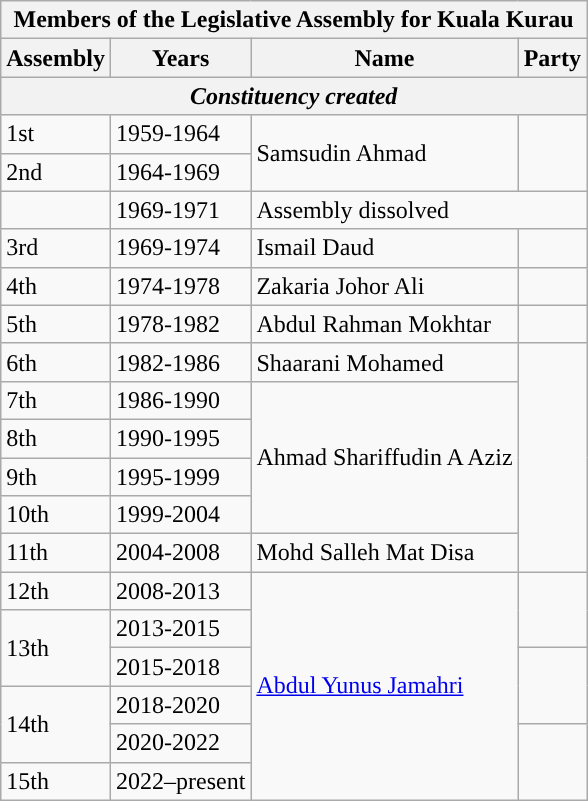<table class="wikitable">
<tr>
<th colspan="4">Members of the Legislative Assembly for Kuala Kurau</th>
</tr>
<tr>
<th>Assembly</th>
<th>Years</th>
<th>Name</th>
<th>Party</th>
</tr>
<tr>
<th colspan="4"><em>Constituency created</em></th>
</tr>
<tr>
<td>1st</td>
<td>1959-1964</td>
<td rowspan="2">Samsudin Ahmad</td>
<td rowspan="2"></td>
</tr>
<tr>
<td>2nd</td>
<td>1964-1969</td>
</tr>
<tr>
<td></td>
<td>1969-1971</td>
<td colspan="2">Assembly dissolved</td>
</tr>
<tr>
<td>3rd</td>
<td>1969-1974</td>
<td>Ismail Daud</td>
<td></td>
</tr>
<tr>
<td>4th</td>
<td>1974-1978</td>
<td>Zakaria Johor Ali</td>
<td></td>
</tr>
<tr>
<td>5th</td>
<td>1978-1982</td>
<td>Abdul Rahman Mokhtar</td>
<td></td>
</tr>
<tr>
<td>6th</td>
<td>1982-1986</td>
<td>Shaarani Mohamed</td>
<td rowspan="6"></td>
</tr>
<tr>
<td>7th</td>
<td>1986-1990</td>
<td rowspan="4">Ahmad Shariffudin A Aziz</td>
</tr>
<tr>
<td>8th</td>
<td>1990-1995</td>
</tr>
<tr>
<td>9th</td>
<td>1995-1999</td>
</tr>
<tr>
<td>10th</td>
<td>1999-2004</td>
</tr>
<tr>
<td>11th</td>
<td>2004-2008</td>
<td>Mohd Salleh Mat Disa</td>
</tr>
<tr>
<td>12th</td>
<td>2008-2013</td>
<td rowspan=6><a href='#'>Abdul Yunus Jamahri</a></td>
<td rowspan=2></td>
</tr>
<tr>
<td rowspan=2>13th</td>
<td>2013-2015</td>
</tr>
<tr>
<td>2015-2018</td>
<td rowspan=2></td>
</tr>
<tr>
<td rowspan="2">14th</td>
<td>2018-2020</td>
</tr>
<tr>
<td>2020-2022</td>
<td rowspan="2"></td>
</tr>
<tr>
<td>15th</td>
<td>2022–present</td>
</tr>
</table>
